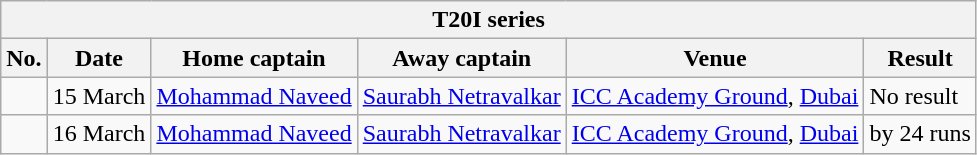<table class="wikitable">
<tr>
<th colspan="6">T20I series</th>
</tr>
<tr>
<th>No.</th>
<th>Date</th>
<th>Home captain</th>
<th>Away captain</th>
<th>Venue</th>
<th>Result</th>
</tr>
<tr>
<td></td>
<td>15 March</td>
<td><a href='#'>Mohammad Naveed</a></td>
<td><a href='#'>Saurabh Netravalkar</a></td>
<td><a href='#'>ICC Academy Ground</a>, <a href='#'>Dubai</a></td>
<td>No result</td>
</tr>
<tr>
<td></td>
<td>16 March</td>
<td><a href='#'>Mohammad Naveed</a></td>
<td><a href='#'>Saurabh Netravalkar</a></td>
<td><a href='#'>ICC Academy Ground</a>, <a href='#'>Dubai</a></td>
<td> by 24 runs</td>
</tr>
</table>
